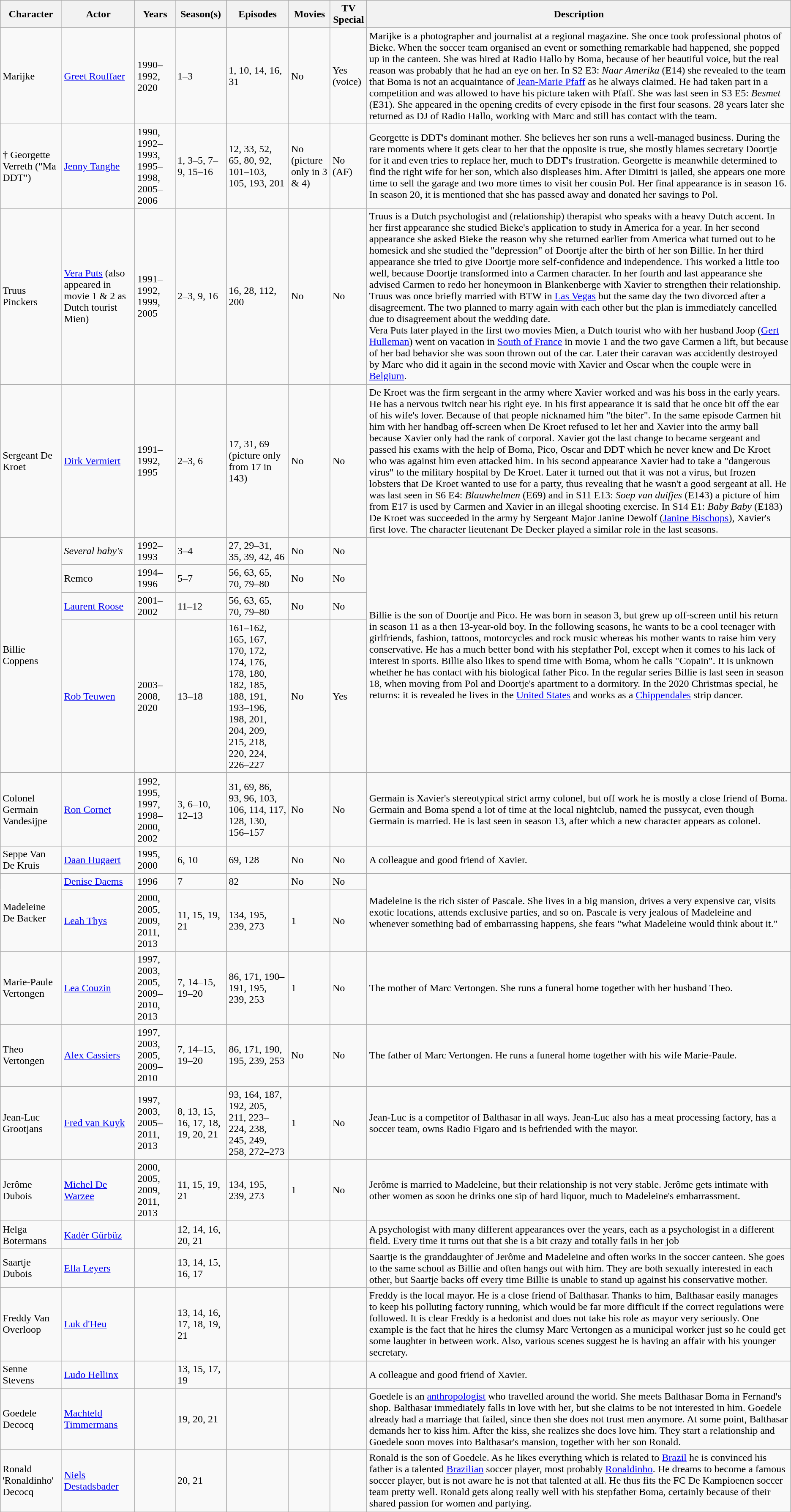<table class="wikitable">
<tr>
<th>Character</th>
<th>Actor</th>
<th>Years</th>
<th>Season(s)</th>
<th>Episodes</th>
<th>Movies</th>
<th>TV<br>Special</th>
<th>Description</th>
</tr>
<tr>
<td>Marijke</td>
<td><a href='#'>Greet Rouffaer</a></td>
<td>1990–1992, 2020</td>
<td>1–3</td>
<td>1, 10, 14, 16, 31</td>
<td>No</td>
<td>Yes (voice)</td>
<td>Marijke is a photographer and journalist at a regional magazine. She once took professional photos of Bieke. When the soccer team organised an event or something remarkable had happened, she popped up in the canteen. She was hired at Radio Hallo by Boma, because of her beautiful voice, but the real reason was probably that he had an eye on her. In S2 E3: <em>Naar Amerika</em> (E14) she revealed to the team that Boma is not an acquaintance of <a href='#'>Jean-Marie Pfaff</a> as he always claimed. He had taken part in a competition and was allowed to have his picture taken with Pfaff. She was last seen in S3 E5: <em>Besmet</em> (E31). She appeared in the opening credits of every episode in the first four seasons. 28 years later she returned as DJ of Radio Hallo, working with Marc and still has contact with the team.</td>
</tr>
<tr>
<td>† Georgette Verreth ("Ma DDT")</td>
<td><a href='#'>Jenny Tanghe</a></td>
<td>1990, 1992–1993, 1995–1998, 2005–2006</td>
<td>1, 3–5, 7–9, 15–16</td>
<td>12, 33, 52, 65, 80, 92, 101–103, 105, 193, 201</td>
<td>No (picture only in 3 & 4)</td>
<td>No (AF)</td>
<td>Georgette is DDT's dominant mother. She believes her son runs a well-managed business. During the rare moments where it gets clear to her that the opposite is true, she mostly blames secretary Doortje for it and even tries to replace her, much to DDT's frustration. Georgette is meanwhile determined to find the right wife for her son, which also displeases him. After Dimitri is jailed, she appears one more time to sell the garage and two more times to visit her cousin Pol. Her final appearance is in season 16. In season 20, it is mentioned that she has passed away and donated her savings to Pol.</td>
</tr>
<tr>
<td>Truus Pinckers</td>
<td><a href='#'>Vera Puts</a> (also appeared in movie 1 & 2 as Dutch tourist Mien)</td>
<td>1991–1992, 1999, 2005</td>
<td>2–3, 9, 16</td>
<td>16, 28, 112, 200</td>
<td>No</td>
<td>No</td>
<td>Truus is a Dutch psychologist and (relationship) therapist who speaks with a heavy Dutch accent. In her first appearance she studied Bieke's application to study in America for a year. In her second appearance she asked Bieke the reason why she returned earlier from America what turned out to be homesick and she studied the "depression" of Doortje after the birth of her son Billie. In her third appearance she tried to give Doortje more self-confidence and independence. This worked a little too well, because Doortje transformed into a Carmen character. In her fourth and last appearance she advised Carmen to redo her honeymoon in Blankenberge with Xavier to strengthen their relationship. Truus was once briefly married with BTW in <a href='#'>Las Vegas</a> but the same day the two divorced after a disagreement. The two planned to marry again with each other but the plan is immediately cancelled due to disagreement about the wedding date.<br>Vera Puts later played in the first two movies Mien, a Dutch tourist who with her husband Joop (<a href='#'>Gert Hulleman</a>) went on vacation in <a href='#'>South of France</a> in movie 1 and the two gave Carmen a lift, but because of her bad behavior she was soon thrown out of the car. Later their caravan was accidently destroyed by Marc who did it again in the second movie with Xavier and Oscar when the couple were in <a href='#'>Belgium</a>.</td>
</tr>
<tr>
<td>Sergeant De Kroet</td>
<td><a href='#'>Dirk Vermiert</a></td>
<td>1991–1992, 1995</td>
<td>2–3, 6</td>
<td>17, 31, 69 (picture only from 17 in 143)</td>
<td>No</td>
<td>No</td>
<td>De Kroet was the firm sergeant in the army where Xavier worked and was his boss in the early years. He has a nervous twitch near his right eye. In his first appearance it is said that he once bit off the ear of his wife's lover. Because of that people nicknamed him "the biter". In the same episode Carmen hit him with her handbag off-screen when De Kroet refused to let her and Xavier into the army ball because Xavier only had the rank of corporal. Xavier got the last change to became sergeant and passed his exams with the help of Boma, Pico, Oscar and DDT which he never knew and De Kroet who was against him even attacked him. In his second appearance Xavier had to take a "dangerous virus" to the military hospital by De Kroet. Later it turned out that it was not a virus, but frozen lobsters that De Kroet wanted to use for a party, thus revealing that he wasn't a good sergeant at all. He was last seen in S6 E4: <em>Blauwhelmen</em> (E69) and in S11 E13: <em>Soep van duifjes</em> (E143) a picture of him from E17 is used by Carmen and Xavier in an illegal shooting exercise. In S14 E1: <em>Baby Baby</em> (E183) De Kroet was succeeded in the army by Sergeant Major Janine Dewolf (<a href='#'>Janine Bischops</a>), Xavier's first love. The character lieutenant De Decker played a similar role in the last seasons.</td>
</tr>
<tr>
<td rowspan="4">Billie Coppens</td>
<td><em>Several baby's</em></td>
<td>1992–1993</td>
<td>3–4</td>
<td>27, 29–31, 35, 39, 42, 46</td>
<td>No</td>
<td>No</td>
<td rowspan="4">Billie is the son of Doortje and Pico. He was born in season 3, but grew up off-screen until his return in season 11 as a then 13-year-old boy. In the following seasons, he wants to be a cool teenager with girlfriends, fashion, tattoos, motorcycles and rock music whereas his mother wants to raise him very conservative. He has a much better bond with his stepfather Pol, except when it comes to his lack of interest in sports. Billie also likes to spend time with Boma, whom he calls "Copain". It is unknown whether he has contact with his biological father Pico. In the regular series Billie is last seen in season 18, when moving from Pol and Doortje's apartment to a dormitory. In the 2020 Christmas special, he returns: it is revealed he lives in the <a href='#'>United States</a> and works as a <a href='#'>Chippendales</a> strip dancer.</td>
</tr>
<tr>
<td>Remco</td>
<td>1994–1996</td>
<td>5–7</td>
<td>56, 63, 65, 70, 79–80</td>
<td>No</td>
<td>No</td>
</tr>
<tr>
<td><a href='#'>Laurent Roose</a></td>
<td>2001–2002</td>
<td>11–12</td>
<td>56, 63, 65, 70, 79–80</td>
<td>No</td>
<td>No</td>
</tr>
<tr>
<td><a href='#'>Rob Teuwen</a></td>
<td>2003–2008, 2020</td>
<td>13–18</td>
<td>161–162, 165, 167, 170, 172, 174, 176, 178, 180, 182, 185, 188, 191, 193–196,<br>198, 201, 204, 209, 215, 218, 220, 224, 226–227</td>
<td>No</td>
<td>Yes</td>
</tr>
<tr>
<td>Colonel Germain Vandesijpe</td>
<td><a href='#'>Ron Cornet</a></td>
<td>1992, 1995, 1997, 1998–2000, 2002</td>
<td>3, 6–10, 12–13</td>
<td>31, 69, 86, 93, 96, 103, 106, 114, 117, 128, 130, 156–157</td>
<td>No</td>
<td>No</td>
<td>Germain is Xavier's stereotypical strict army colonel, but off work he is mostly a close friend of Boma. Germain and Boma spend a lot of time at the local nightclub, named the pussycat, even though Germain is married. He is last seen in season 13, after which a new character appears as colonel.</td>
</tr>
<tr>
<td>Seppe Van De Kruis</td>
<td><a href='#'>Daan Hugaert</a></td>
<td>1995, 2000</td>
<td>6, 10</td>
<td>69, 128</td>
<td>No</td>
<td>No</td>
<td>A colleague and good friend of Xavier.</td>
</tr>
<tr>
<td rowspan="2">Madeleine De Backer</td>
<td><a href='#'>Denise Daems</a></td>
<td>1996</td>
<td>7</td>
<td>82</td>
<td>No</td>
<td>No</td>
<td rowspan="2">Madeleine is the rich sister of Pascale. She lives in a big mansion, drives a very expensive car, visits exotic locations, attends exclusive parties, and so on. Pascale is very jealous of Madeleine and whenever something bad of embarrassing happens, she fears "what Madeleine would think about it."</td>
</tr>
<tr>
<td><a href='#'>Leah Thys</a></td>
<td>2000, 2005, 2009, 2011, 2013</td>
<td>11, 15, 19, 21</td>
<td>134, 195, 239, 273</td>
<td>1</td>
<td>No</td>
</tr>
<tr>
<td>Marie-Paule Vertongen</td>
<td><a href='#'>Lea Couzin</a></td>
<td>1997, 2003, 2005, 2009–2010, 2013</td>
<td>7, 14–15, 19–20</td>
<td>86, 171, 190–191, 195, 239, 253</td>
<td>1</td>
<td>No</td>
<td>The mother of Marc Vertongen. She runs a funeral home together with her husband Theo.</td>
</tr>
<tr>
<td>Theo Vertongen</td>
<td><a href='#'>Alex Cassiers</a></td>
<td>1997, 2003, 2005, 2009–2010</td>
<td>7, 14–15, 19–20</td>
<td>86, 171, 190, 195, 239, 253</td>
<td>No</td>
<td>No</td>
<td>The father of Marc Vertongen. He runs a funeral home together with his wife Marie-Paule.</td>
</tr>
<tr>
<td>Jean-Luc Grootjans</td>
<td><a href='#'>Fred van Kuyk</a></td>
<td>1997, 2003, 2005–2011, 2013</td>
<td>8, 13, 15, 16, 17, 18, 19, 20, 21</td>
<td>93, 164, 187, 192, 205, 211, 223–224, 238, 245, 249, 258, 272–273</td>
<td>1</td>
<td>No</td>
<td>Jean-Luc is a competitor of Balthasar in all ways. Jean-Luc also has a meat processing factory, has a soccer team, owns Radio Figaro and is befriended with the mayor.</td>
</tr>
<tr>
<td>Jerôme Dubois</td>
<td><a href='#'>Michel De Warzee</a></td>
<td>2000, 2005, 2009, 2011, 2013</td>
<td>11, 15, 19, 21</td>
<td>134, 195, 239, 273</td>
<td>1</td>
<td>No</td>
<td>Jerôme is married to Madeleine, but their relationship is not very stable. Jerôme gets intimate with other women as soon he drinks one sip of hard liquor, much to Madeleine's embarrassment.</td>
</tr>
<tr>
<td>Helga Botermans</td>
<td><a href='#'>Kadèr Gürbüz</a></td>
<td></td>
<td>12, 14, 16, 20, 21</td>
<td></td>
<td></td>
<td></td>
<td>A psychologist with many different appearances over the years, each as a psychologist in a different field. Every time it turns out that she is a bit crazy and totally fails in her job</td>
</tr>
<tr>
<td>Saartje Dubois</td>
<td><a href='#'>Ella Leyers</a></td>
<td></td>
<td>13, 14, 15, 16, 17</td>
<td></td>
<td></td>
<td></td>
<td>Saartje is the granddaughter of Jerôme and Madeleine and often works in the soccer canteen. She goes to the same school as Billie and often hangs out with him. They are both sexually interested in each other, but Saartje backs off every time Billie is unable to stand up against his conservative mother.</td>
</tr>
<tr>
<td>Freddy Van Overloop</td>
<td><a href='#'>Luk d'Heu</a></td>
<td></td>
<td>13, 14, 16, 17, 18, 19, 21</td>
<td></td>
<td></td>
<td></td>
<td>Freddy is the local mayor. He is a close friend of Balthasar. Thanks to him, Balthasar easily manages to keep his polluting factory running, which would be far more difficult if the correct regulations were followed. It is clear Freddy is a hedonist and does not take his role as mayor very seriously. One example is the fact that he hires the clumsy Marc Vertongen as a municipal worker just so he could get some laughter in between work. Also, various scenes suggest he is having an affair with his younger secretary.</td>
</tr>
<tr>
<td>Senne Stevens</td>
<td><a href='#'>Ludo Hellinx</a></td>
<td></td>
<td>13, 15, 17, 19</td>
<td></td>
<td></td>
<td></td>
<td>A colleague and good friend of Xavier.</td>
</tr>
<tr>
<td>Goedele Decocq</td>
<td><a href='#'>Machteld Timmermans</a></td>
<td></td>
<td>19, 20, 21</td>
<td></td>
<td></td>
<td></td>
<td>Goedele is an <a href='#'>anthropologist</a> who travelled around the world. She meets Balthasar Boma in Fernand's shop. Balthasar immediately falls in love with her, but she claims to be not interested in him. Goedele already had a marriage that failed, since then she does not trust men anymore. At some point, Balthasar demands her to kiss him. After the kiss, she realizes she does love him. They start a relationship and Goedele soon moves into Balthasar's mansion, together with her son Ronald.</td>
</tr>
<tr>
<td>Ronald 'Ronaldinho' Decocq</td>
<td><a href='#'>Niels Destadsbader</a></td>
<td></td>
<td>20, 21</td>
<td></td>
<td></td>
<td></td>
<td>Ronald is the son of Goedele. As he likes everything which is related to <a href='#'>Brazil</a> he is convinced his father is a talented <a href='#'>Brazilian</a> soccer player, most probably <a href='#'>Ronaldinho</a>. He dreams to become a famous soccer player, but is not aware he is not that talented at all. He thus fits the FC De Kampioenen soccer team pretty well. Ronald gets along really well with his stepfather Boma, certainly because of their shared passion for women and partying.</td>
</tr>
</table>
